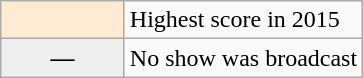<table class="wikitable">
<tr>
<th width="75px" style="background:#FFEBD2; text-align:center" scope="row"></th>
<td>Highest score in 2015</td>
</tr>
<tr>
<th width="75px" style="background:#eee; text-align:center" scope="row">—</th>
<td>No show was broadcast</td>
</tr>
</table>
